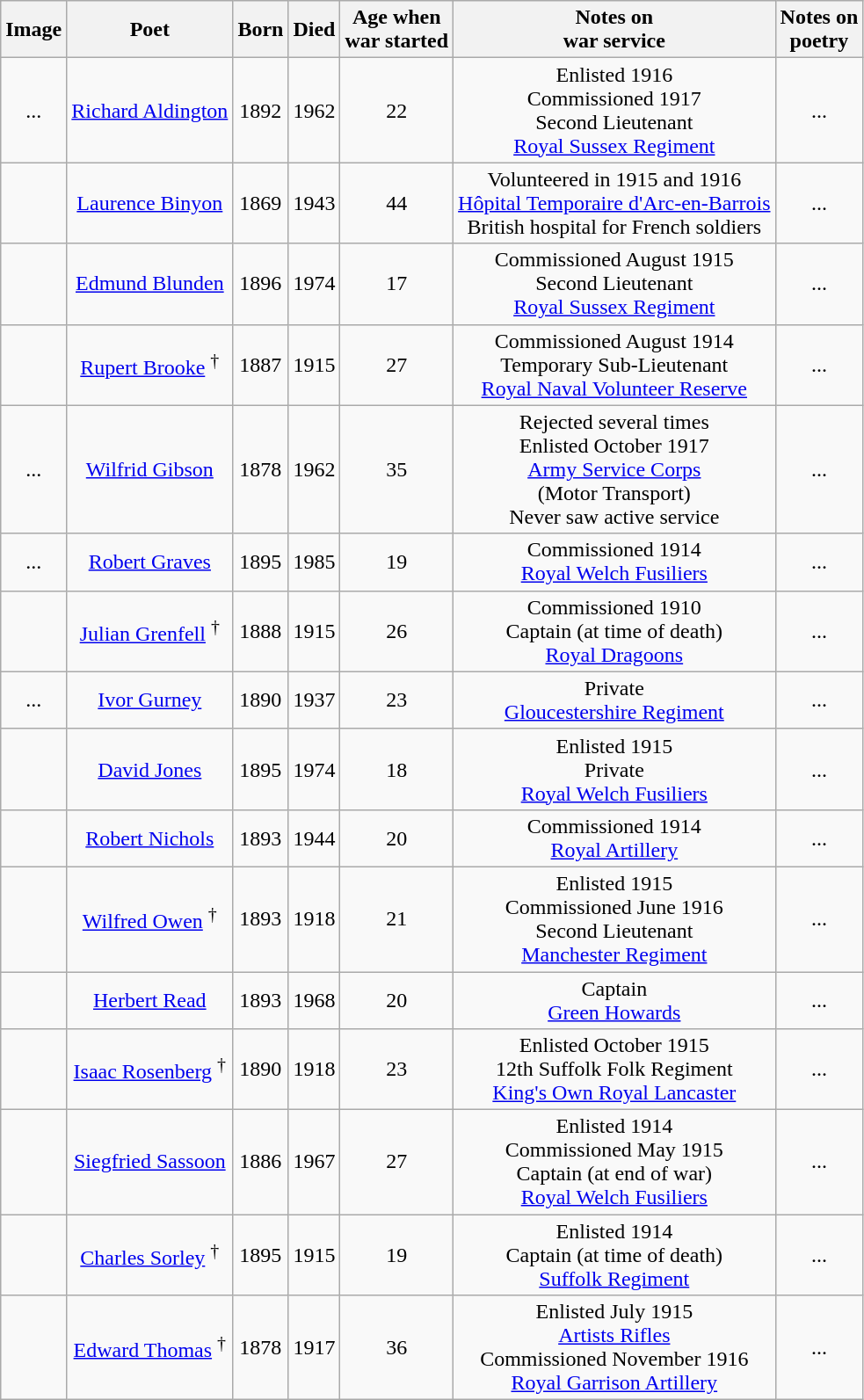<table class="wikitable sortable" style="text-align:center">
<tr>
<th class="unsortable">Image</th>
<th>Poet</th>
<th>Born</th>
<th>Died</th>
<th>Age when<br>war started</th>
<th class="unsortable">Notes on<br>war service</th>
<th class="unsortable">Notes on<br>poetry</th>
</tr>
<tr>
<td>...</td>
<td><a href='#'>Richard Aldington</a></td>
<td>1892</td>
<td>1962</td>
<td>22</td>
<td>Enlisted 1916<br>Commissioned 1917<br>Second Lieutenant<br><a href='#'>Royal Sussex Regiment</a></td>
<td>...</td>
</tr>
<tr>
<td></td>
<td><a href='#'>Laurence Binyon</a></td>
<td>1869</td>
<td>1943</td>
<td>44</td>
<td>Volunteered in 1915 and 1916<br><a href='#'>Hôpital Temporaire d'Arc-en-Barrois</a><br>British hospital for French soldiers</td>
<td>...</td>
</tr>
<tr>
<td></td>
<td><a href='#'>Edmund Blunden</a></td>
<td>1896</td>
<td>1974</td>
<td>17</td>
<td>Commissioned August 1915<br>Second Lieutenant<br><a href='#'>Royal Sussex Regiment</a></td>
<td>...</td>
</tr>
<tr>
<td></td>
<td><a href='#'>Rupert Brooke</a> <sup>†</sup></td>
<td>1887</td>
<td>1915</td>
<td>27</td>
<td>Commissioned August 1914<br>Temporary Sub-Lieutenant<br><a href='#'>Royal Naval Volunteer Reserve</a></td>
<td>...</td>
</tr>
<tr>
<td>...</td>
<td><a href='#'>Wilfrid Gibson</a></td>
<td>1878</td>
<td>1962</td>
<td>35</td>
<td>Rejected several times<br>Enlisted October 1917<br><a href='#'>Army Service Corps</a><br>(Motor Transport)<br>Never saw active service</td>
<td>...</td>
</tr>
<tr>
<td>...</td>
<td><a href='#'>Robert Graves</a></td>
<td>1895</td>
<td>1985</td>
<td>19</td>
<td>Commissioned 1914<br><a href='#'>Royal Welch Fusiliers</a></td>
<td>...</td>
</tr>
<tr>
<td></td>
<td><a href='#'>Julian Grenfell</a> <sup>†</sup></td>
<td>1888</td>
<td>1915</td>
<td>26</td>
<td>Commissioned 1910<br>Captain (at time of death)<br><a href='#'>Royal Dragoons</a></td>
<td>...</td>
</tr>
<tr>
<td>...</td>
<td><a href='#'>Ivor Gurney</a></td>
<td>1890</td>
<td>1937</td>
<td>23</td>
<td>Private<br><a href='#'>Gloucestershire Regiment</a></td>
<td>...</td>
</tr>
<tr>
<td></td>
<td><a href='#'>David Jones</a></td>
<td>1895</td>
<td>1974</td>
<td>18</td>
<td>Enlisted 1915<br>Private<br><a href='#'>Royal Welch Fusiliers</a></td>
<td>...</td>
</tr>
<tr>
<td></td>
<td><a href='#'>Robert Nichols</a></td>
<td>1893</td>
<td>1944</td>
<td>20</td>
<td>Commissioned 1914<br><a href='#'>Royal Artillery</a></td>
<td>...</td>
</tr>
<tr>
<td></td>
<td><a href='#'>Wilfred Owen</a> <sup>†</sup></td>
<td>1893</td>
<td>1918</td>
<td>21</td>
<td>Enlisted 1915<br>Commissioned June 1916<br>Second Lieutenant<br><a href='#'>Manchester Regiment</a></td>
<td>...</td>
</tr>
<tr>
<td></td>
<td><a href='#'>Herbert Read</a></td>
<td>1893</td>
<td>1968</td>
<td>20</td>
<td>Captain<br><a href='#'>Green Howards</a></td>
<td>...</td>
</tr>
<tr>
<td></td>
<td><a href='#'>Isaac Rosenberg</a> <sup>†</sup></td>
<td>1890</td>
<td>1918</td>
<td>23</td>
<td>Enlisted October 1915<br>12th Suffolk Folk Regiment<br><a href='#'>King's Own Royal Lancaster</a></td>
<td>...</td>
</tr>
<tr>
<td></td>
<td><a href='#'>Siegfried Sassoon</a></td>
<td>1886</td>
<td>1967</td>
<td>27</td>
<td>Enlisted 1914<br>Commissioned May 1915<br>Captain (at end of war)<br><a href='#'>Royal Welch Fusiliers</a></td>
<td>...</td>
</tr>
<tr>
<td></td>
<td><a href='#'>Charles Sorley</a> <sup>†</sup></td>
<td>1895</td>
<td>1915</td>
<td>19</td>
<td>Enlisted 1914<br>Captain (at time of death)<br><a href='#'>Suffolk Regiment</a></td>
<td>...</td>
</tr>
<tr>
<td></td>
<td><a href='#'>Edward Thomas</a> <sup>†</sup></td>
<td>1878</td>
<td>1917</td>
<td>36</td>
<td>Enlisted July 1915<br><a href='#'>Artists Rifles</a><br>Commissioned November 1916<br><a href='#'>Royal Garrison Artillery</a></td>
<td>...</td>
</tr>
</table>
